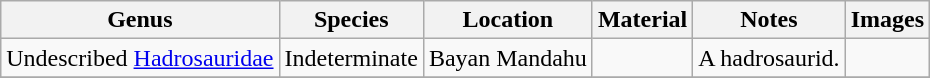<table class="wikitable sortable">
<tr>
<th>Genus</th>
<th>Species</th>
<th>Location</th>
<th>Material</th>
<th>Notes</th>
<th>Images</th>
</tr>
<tr>
<td>Undescribed <a href='#'>Hadrosauridae</a></td>
<td>Indeterminate</td>
<td>Bayan Mandahu</td>
<td></td>
<td>A hadrosaurid.</td>
<td></td>
</tr>
<tr>
</tr>
</table>
